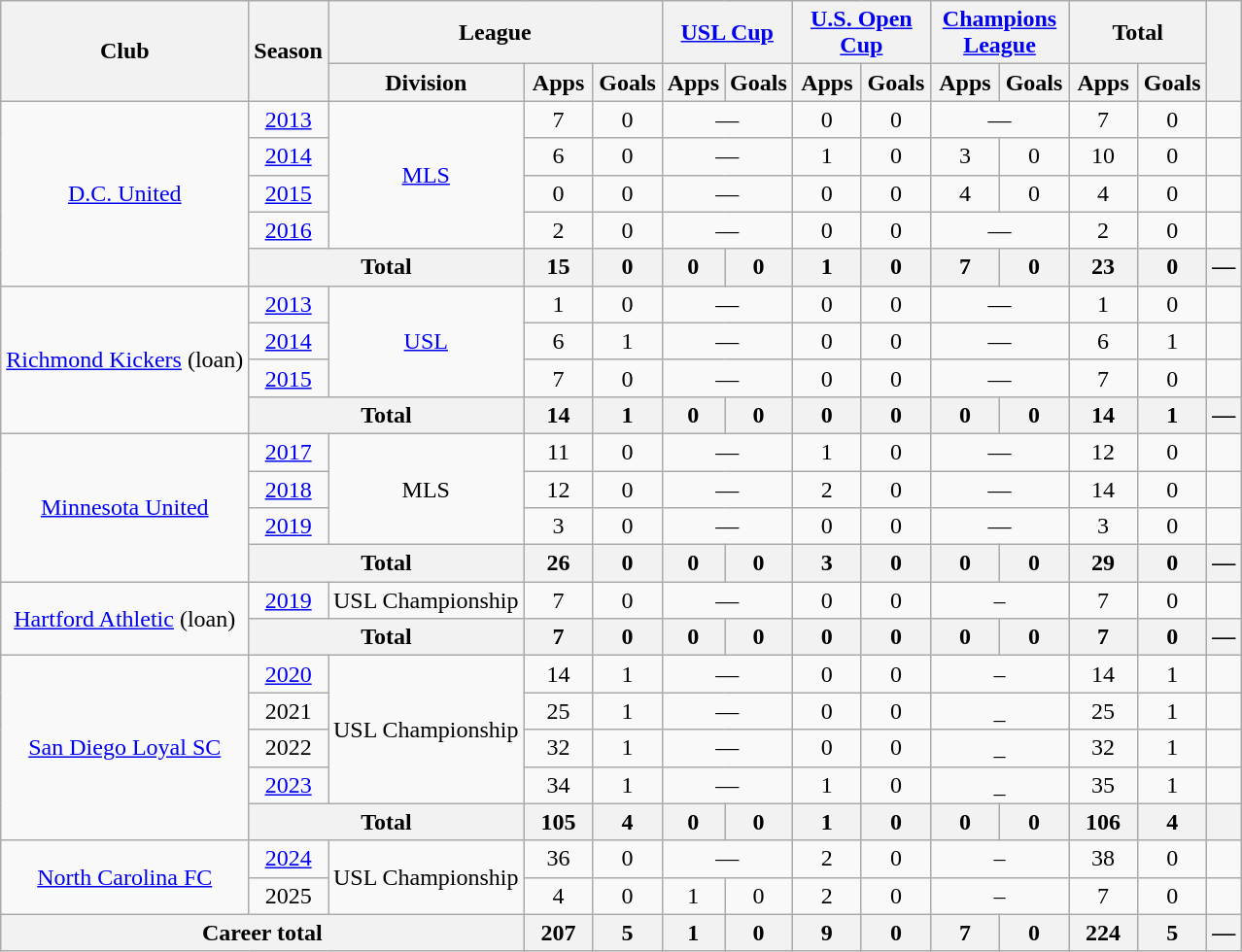<table class="wikitable" style="text-align:center">
<tr>
<th rowspan="2">Club</th>
<th rowspan="2">Season</th>
<th colspan="3">League</th>
<th colspan="2"><a href='#'>USL Cup</a></th>
<th colspan="2"><a href='#'>U.S. Open Cup</a></th>
<th colspan="2"><a href='#'>Champions League</a></th>
<th colspan="2">Total</th>
<th rowspan="2"></th>
</tr>
<tr>
<th>Division</th>
<th width="40">Apps</th>
<th width="40">Goals</th>
<th>Apps</th>
<th>Goals</th>
<th width="40">Apps</th>
<th width="40">Goals</th>
<th width="40">Apps</th>
<th width="40">Goals</th>
<th width="40">Apps</th>
<th width="40">Goals</th>
</tr>
<tr>
<td rowspan="5"><a href='#'>D.C. United</a></td>
<td><a href='#'>2013</a></td>
<td rowspan="4"><a href='#'>MLS</a></td>
<td>7</td>
<td>0</td>
<td colspan="2">—</td>
<td>0</td>
<td>0</td>
<td colspan="2">—</td>
<td>7</td>
<td>0</td>
<td></td>
</tr>
<tr>
<td><a href='#'>2014</a></td>
<td>6</td>
<td>0</td>
<td colspan="2">—</td>
<td>1</td>
<td>0</td>
<td>3</td>
<td>0</td>
<td>10</td>
<td>0</td>
<td></td>
</tr>
<tr>
<td><a href='#'>2015</a></td>
<td>0</td>
<td>0</td>
<td colspan="2">—</td>
<td>0</td>
<td>0</td>
<td>4</td>
<td>0</td>
<td>4</td>
<td>0</td>
<td></td>
</tr>
<tr>
<td><a href='#'>2016</a></td>
<td>2</td>
<td>0</td>
<td colspan="2">—</td>
<td>0</td>
<td>0</td>
<td colspan="2">—</td>
<td>2</td>
<td>0</td>
<td></td>
</tr>
<tr>
<th colspan="2">Total</th>
<th>15</th>
<th>0</th>
<th>0</th>
<th>0</th>
<th>1</th>
<th>0</th>
<th>7</th>
<th>0</th>
<th>23</th>
<th>0</th>
<th>—</th>
</tr>
<tr>
<td rowspan="4"><a href='#'>Richmond Kickers</a> (loan)</td>
<td><a href='#'>2013</a></td>
<td rowspan="3"><a href='#'>USL</a></td>
<td>1</td>
<td>0</td>
<td colspan="2">—</td>
<td>0</td>
<td>0</td>
<td colspan="2">—</td>
<td>1</td>
<td>0</td>
<td></td>
</tr>
<tr>
<td><a href='#'>2014</a></td>
<td>6</td>
<td>1</td>
<td colspan="2">—</td>
<td>0</td>
<td>0</td>
<td colspan="2">—</td>
<td>6</td>
<td>1</td>
<td></td>
</tr>
<tr>
<td><a href='#'>2015</a></td>
<td>7</td>
<td>0</td>
<td colspan="2">—</td>
<td>0</td>
<td>0</td>
<td colspan="2">—</td>
<td>7</td>
<td>0</td>
<td></td>
</tr>
<tr>
<th colspan="2">Total</th>
<th>14</th>
<th>1</th>
<th>0</th>
<th>0</th>
<th>0</th>
<th>0</th>
<th>0</th>
<th>0</th>
<th>14</th>
<th>1</th>
<th>—</th>
</tr>
<tr>
<td rowspan="4"><a href='#'>Minnesota United</a></td>
<td><a href='#'>2017</a></td>
<td rowspan="3">MLS</td>
<td>11</td>
<td>0</td>
<td colspan="2">—</td>
<td>1</td>
<td>0</td>
<td colspan="2">—</td>
<td>12</td>
<td>0</td>
<td></td>
</tr>
<tr>
<td><a href='#'>2018</a></td>
<td>12</td>
<td>0</td>
<td colspan="2">—</td>
<td>2</td>
<td>0</td>
<td colspan="2">—</td>
<td>14</td>
<td>0</td>
<td></td>
</tr>
<tr>
<td><a href='#'>2019</a></td>
<td>3</td>
<td>0</td>
<td colspan="2">—</td>
<td>0</td>
<td>0</td>
<td colspan="2">—</td>
<td>3</td>
<td>0</td>
<td></td>
</tr>
<tr>
<th colspan="2">Total</th>
<th>26</th>
<th>0</th>
<th>0</th>
<th>0</th>
<th>3</th>
<th>0</th>
<th>0</th>
<th>0</th>
<th>29</th>
<th>0</th>
<th>—</th>
</tr>
<tr>
<td rowspan="2"><a href='#'>Hartford Athletic</a> (loan)</td>
<td><a href='#'>2019</a></td>
<td>USL Championship</td>
<td>7</td>
<td>0</td>
<td colspan="2">—</td>
<td>0</td>
<td>0</td>
<td colspan="2">–</td>
<td>7</td>
<td>0</td>
<td></td>
</tr>
<tr>
<th colspan="2">Total</th>
<th>7</th>
<th>0</th>
<th>0</th>
<th>0</th>
<th>0</th>
<th>0</th>
<th>0</th>
<th>0</th>
<th>7</th>
<th>0</th>
<th>—</th>
</tr>
<tr>
<td rowspan="5"><a href='#'>San Diego Loyal SC</a></td>
<td><a href='#'>2020</a></td>
<td rowspan="4">USL Championship</td>
<td>14</td>
<td>1</td>
<td colspan="2">—</td>
<td>0</td>
<td>0</td>
<td colspan="2">–</td>
<td>14</td>
<td>1</td>
<td></td>
</tr>
<tr>
<td>2021</td>
<td>25</td>
<td>1</td>
<td colspan="2">—</td>
<td>0</td>
<td>0</td>
<td colspan="2">_</td>
<td>25</td>
<td>1</td>
<td></td>
</tr>
<tr>
<td>2022</td>
<td>32</td>
<td>1</td>
<td colspan="2">—</td>
<td>0</td>
<td>0</td>
<td colspan="2">_</td>
<td>32</td>
<td>1</td>
<td></td>
</tr>
<tr>
<td><a href='#'>2023</a></td>
<td>34</td>
<td>1</td>
<td colspan="2">—</td>
<td>1</td>
<td>0</td>
<td colspan="2">_</td>
<td>35</td>
<td>1</td>
<td></td>
</tr>
<tr>
<th colspan="2">Total</th>
<th>105</th>
<th>4</th>
<th>0</th>
<th>0</th>
<th>1</th>
<th>0</th>
<th>0</th>
<th>0</th>
<th>106</th>
<th>4</th>
<th></th>
</tr>
<tr>
<td rowspan="2"><a href='#'>North Carolina FC</a></td>
<td><a href='#'>2024</a></td>
<td rowspan="2">USL Championship</td>
<td>36</td>
<td>0</td>
<td colspan="2">—</td>
<td>2</td>
<td>0</td>
<td colspan="2">–</td>
<td>38</td>
<td>0</td>
<td></td>
</tr>
<tr>
<td>2025</td>
<td>4</td>
<td>0</td>
<td>1</td>
<td>0</td>
<td>2</td>
<td>0</td>
<td colspan="2">–</td>
<td>7</td>
<td>0</td>
<td></td>
</tr>
<tr>
<th colspan="3">Career total</th>
<th>207</th>
<th>5</th>
<th>1</th>
<th>0</th>
<th>9</th>
<th>0</th>
<th>7</th>
<th>0</th>
<th>224</th>
<th>5</th>
<th>—</th>
</tr>
</table>
